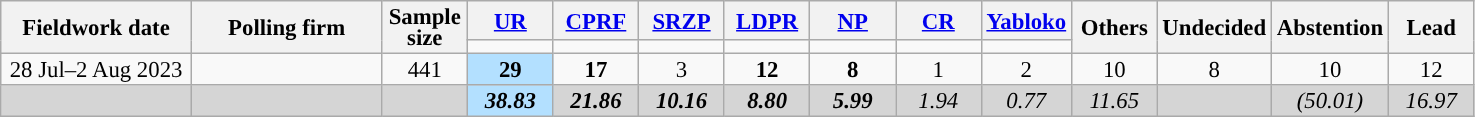<table class=wikitable style="font-size:95%; line-height:14px; text-align:center">
<tr>
<th style=width:120px; rowspan=2>Fieldwork date</th>
<th style=width:120px; rowspan=2>Polling firm</th>
<th style=width:50px; rowspan=2>Sample<br>size</th>
<th style="width:50px;"><a href='#'>UR</a></th>
<th style="width:50px;"><a href='#'>CPRF</a></th>
<th style="width:50px;"><a href='#'>SRZP</a></th>
<th style="width:50px;"><a href='#'>LDPR</a></th>
<th style="width:50px;"><a href='#'>NP</a></th>
<th style="width:50px;"><a href='#'>CR</a></th>
<th style="width:50px;"><a href='#'>Yabloko</a></th>
<th style="width:50px;" rowspan=2>Others</th>
<th style="width:50px;" rowspan=2>Undecided</th>
<th style="width:50px;" rowspan=2>Abstention</th>
<th style="width:50px;" rowspan="2">Lead</th>
</tr>
<tr>
<td bgcolor=></td>
<td bgcolor=></td>
<td bgcolor=></td>
<td bgcolor=></td>
<td bgcolor=></td>
<td bgcolor=></td>
<td bgcolor=></td>
</tr>
<tr>
<td>28 Jul–2 Aug 2023</td>
<td></td>
<td>441</td>
<td style="background:#B3E0FF"><strong>29</strong></td>
<td><strong>17</strong></td>
<td>3</td>
<td><strong>12</strong></td>
<td><strong>8</strong></td>
<td>1</td>
<td>2</td>
<td>10</td>
<td>8</td>
<td>10</td>
<td style="background:">12</td>
</tr>
<tr style="background:#D5D5D5">
<td></td>
<td></td>
<td></td>
<td style="background:#B3E0FF"><strong><em>38.83</em></strong></td>
<td><strong><em>21.86</em></strong></td>
<td><strong><em>10.16</em></strong></td>
<td><strong><em>8.80</em></strong></td>
<td><strong><em>5.99</em></strong></td>
<td><em>1.94</em></td>
<td><em>0.77</em></td>
<td><em>11.65</em></td>
<td></td>
<td><em>(50.01)</em></td>
<td style="background:"><em>16.97</em></td>
</tr>
</table>
